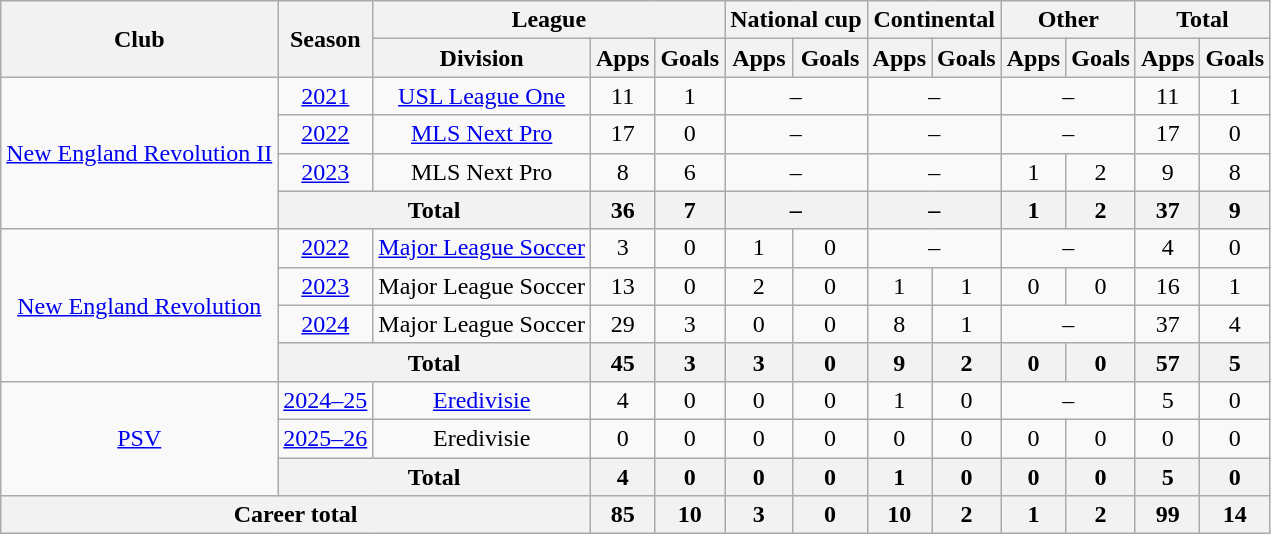<table class="wikitable" style="text-align:center">
<tr>
<th rowspan=2>Club</th>
<th rowspan=2>Season</th>
<th colspan=3>League</th>
<th colspan=2>National cup</th>
<th colspan=2>Continental</th>
<th colspan=2>Other</th>
<th colspan=2>Total</th>
</tr>
<tr>
<th>Division</th>
<th>Apps</th>
<th>Goals</th>
<th>Apps</th>
<th>Goals</th>
<th>Apps</th>
<th>Goals</th>
<th>Apps</th>
<th>Goals</th>
<th>Apps</th>
<th>Goals</th>
</tr>
<tr>
<td rowspan=4><a href='#'>New England Revolution II</a></td>
<td><a href='#'>2021</a></td>
<td><a href='#'>USL League One</a></td>
<td>11</td>
<td>1</td>
<td colspan=2>–</td>
<td colspan=2>–</td>
<td colspan=2>–</td>
<td>11</td>
<td>1</td>
</tr>
<tr>
<td><a href='#'>2022</a></td>
<td><a href='#'>MLS Next Pro</a></td>
<td>17</td>
<td>0</td>
<td colspan=2>–</td>
<td colspan=2>–</td>
<td colspan=2>–</td>
<td>17</td>
<td>0</td>
</tr>
<tr>
<td><a href='#'>2023</a></td>
<td>MLS Next Pro</td>
<td>8</td>
<td>6</td>
<td colspan=2>–</td>
<td colspan=2>–</td>
<td>1</td>
<td>2</td>
<td>9</td>
<td>8</td>
</tr>
<tr>
<th colspan=2>Total</th>
<th>36</th>
<th>7</th>
<th colspan=2>–</th>
<th colspan=2>–</th>
<th>1</th>
<th>2</th>
<th>37</th>
<th>9</th>
</tr>
<tr>
<td rowspan=4><a href='#'>New England Revolution</a></td>
<td><a href='#'>2022</a></td>
<td><a href='#'>Major League Soccer</a></td>
<td>3</td>
<td>0</td>
<td>1</td>
<td>0</td>
<td colspan=2>–</td>
<td colspan=2>–</td>
<td>4</td>
<td>0</td>
</tr>
<tr>
<td><a href='#'>2023</a></td>
<td>Major League Soccer</td>
<td>13</td>
<td>0</td>
<td>2</td>
<td>0</td>
<td>1</td>
<td>1</td>
<td>0</td>
<td>0</td>
<td>16</td>
<td>1</td>
</tr>
<tr>
<td><a href='#'>2024</a></td>
<td>Major League Soccer</td>
<td>29</td>
<td>3</td>
<td>0</td>
<td>0</td>
<td>8</td>
<td>1</td>
<td colspan=2>–</td>
<td>37</td>
<td>4</td>
</tr>
<tr>
<th colspan=2>Total</th>
<th>45</th>
<th>3</th>
<th>3</th>
<th>0</th>
<th>9</th>
<th>2</th>
<th>0</th>
<th>0</th>
<th>57</th>
<th>5</th>
</tr>
<tr>
<td rowspan=3><a href='#'>PSV</a></td>
<td><a href='#'>2024–25</a></td>
<td><a href='#'>Eredivisie</a></td>
<td>4</td>
<td>0</td>
<td>0</td>
<td>0</td>
<td>1</td>
<td>0</td>
<td colspan=2>–</td>
<td>5</td>
<td>0</td>
</tr>
<tr>
<td><a href='#'>2025–26</a></td>
<td>Eredivisie</td>
<td>0</td>
<td>0</td>
<td>0</td>
<td>0</td>
<td>0</td>
<td>0</td>
<td>0</td>
<td>0</td>
<td>0</td>
<td>0</td>
</tr>
<tr>
<th colspan=2>Total</th>
<th>4</th>
<th>0</th>
<th>0</th>
<th>0</th>
<th>1</th>
<th>0</th>
<th>0</th>
<th>0</th>
<th>5</th>
<th>0</th>
</tr>
<tr>
<th colspan=3>Career total</th>
<th>85</th>
<th>10</th>
<th>3</th>
<th>0</th>
<th>10</th>
<th>2</th>
<th>1</th>
<th>2</th>
<th>99</th>
<th>14</th>
</tr>
</table>
